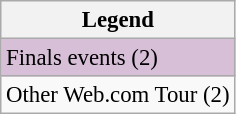<table class="wikitable" style="font-size:95%;">
<tr>
<th>Legend</th>
</tr>
<tr style="background:#D8BFD8;">
<td>Finals events (2)</td>
</tr>
<tr>
<td>Other Web.com Tour (2)</td>
</tr>
</table>
